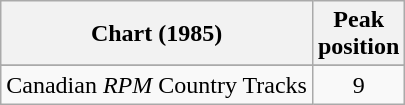<table class="wikitable sortable">
<tr>
<th align="left">Chart (1985)</th>
<th align="center">Peak<br>position</th>
</tr>
<tr>
</tr>
<tr>
<td align="left">Canadian <em>RPM</em> Country Tracks</td>
<td align="center">9</td>
</tr>
</table>
